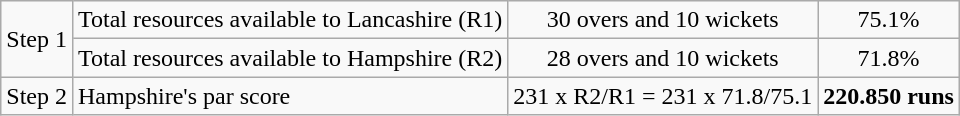<table class="wikitable">
<tr>
<td rowspan="2" colspan="1" style="text-align: center;">Step 1</td>
<td>Total resources available to Lancashire (R1)</td>
<td align="center">30 overs and 10 wickets</td>
<td align="center">75.1%</td>
</tr>
<tr>
<td>Total resources available to Hampshire (R2)</td>
<td align="center">28 overs and 10 wickets</td>
<td align="center">71.8%</td>
</tr>
<tr>
<td rowspan="1" colspan="1" style="text-align: center;">Step 2</td>
<td>Hampshire's par score</td>
<td align="center">231 x R2/R1 = 231 x 71.8/75.1</td>
<td align="center"><strong>220.850 runs</strong></td>
</tr>
</table>
